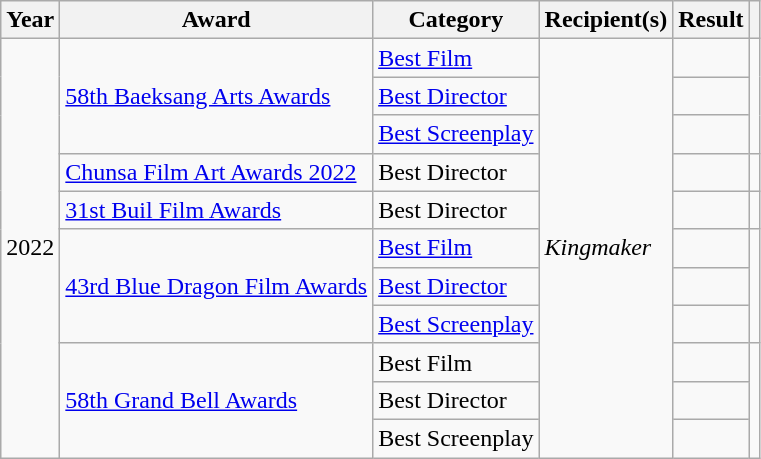<table class="wikitable plainrowheaders sortable">
<tr>
<th scope="col">Year</th>
<th scope="col">Award</th>
<th scope="col">Category</th>
<th scope="col">Recipient(s)</th>
<th scope="col">Result</th>
<th scope="col" class="unsortable"></th>
</tr>
<tr>
<td rowspan="11">2022</td>
<td rowspan="3" scope="row"><a href='#'>58th Baeksang Arts Awards</a></td>
<td><a href='#'>Best Film</a></td>
<td rowspan="11"><em>Kingmaker</em></td>
<td></td>
<td rowspan="3"></td>
</tr>
<tr>
<td><a href='#'>Best Director</a></td>
<td></td>
</tr>
<tr>
<td><a href='#'>Best Screenplay</a></td>
<td></td>
</tr>
<tr>
<td><a href='#'>Chunsa Film Art Awards 2022</a></td>
<td>Best Director</td>
<td></td>
<td style="text-align:center"></td>
</tr>
<tr>
<td><a href='#'>31st Buil Film Awards</a></td>
<td>Best Director</td>
<td></td>
<td style="text-align:center"></td>
</tr>
<tr>
<td rowspan="3" scope="row"><a href='#'>43rd Blue Dragon Film Awards</a></td>
<td><a href='#'>Best Film</a></td>
<td></td>
<td rowspan="3" style="text-align: center;"></td>
</tr>
<tr>
<td><a href='#'>Best Director</a></td>
<td></td>
</tr>
<tr>
<td><a href='#'>Best Screenplay</a></td>
<td></td>
</tr>
<tr>
<td rowspan="3" scope="row"><a href='#'>58th Grand Bell Awards</a></td>
<td>Best Film</td>
<td></td>
<td rowspan="3" style="text-align: center;"></td>
</tr>
<tr>
<td>Best Director</td>
<td></td>
</tr>
<tr>
<td>Best Screenplay</td>
<td></td>
</tr>
</table>
